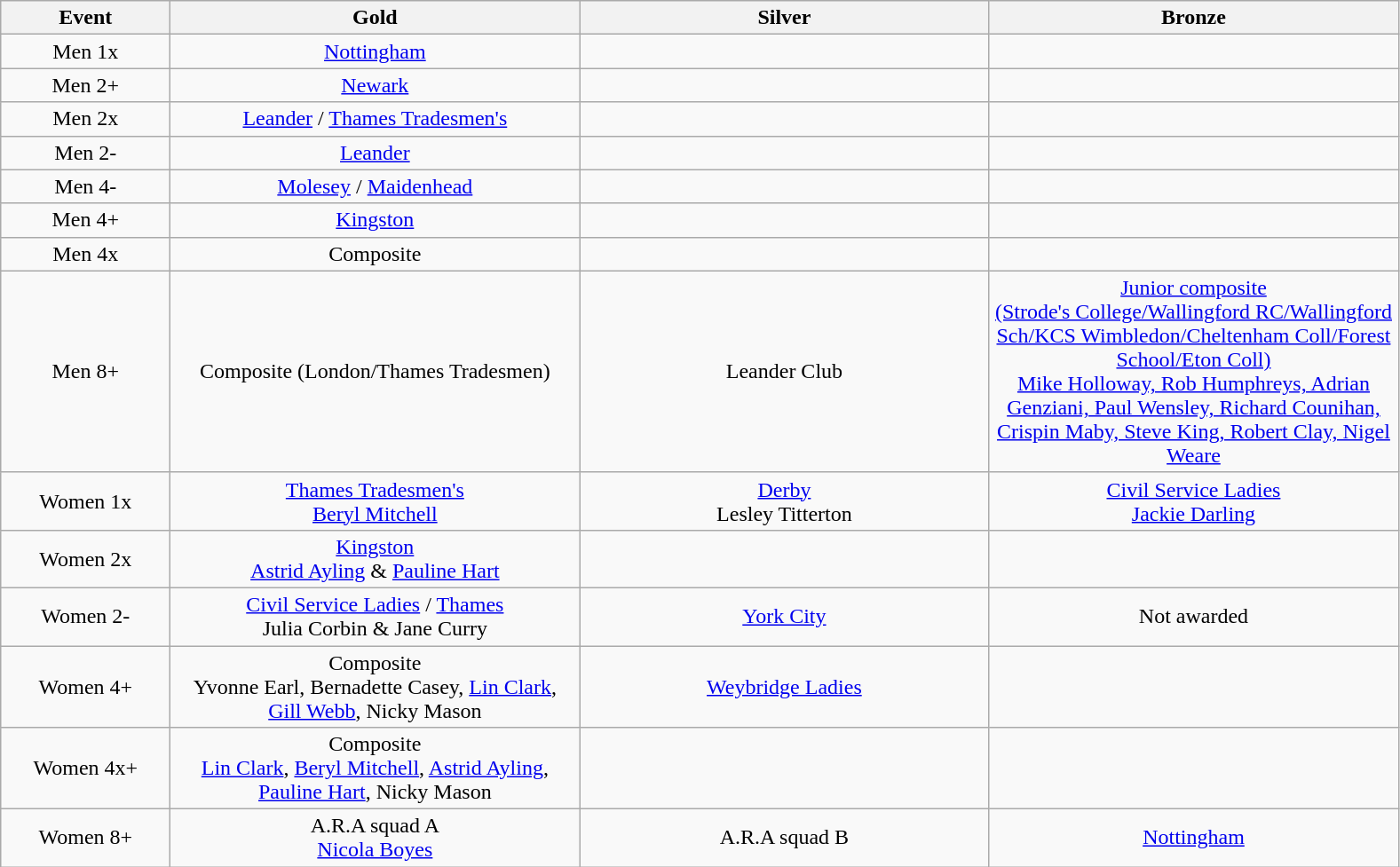<table class="wikitable" style="text-align:center">
<tr>
<th width=120>Event</th>
<th width=300>Gold</th>
<th width=300>Silver</th>
<th width=300>Bronze</th>
</tr>
<tr>
<td>Men 1x</td>
<td><a href='#'>Nottingham</a></td>
<td></td>
<td></td>
</tr>
<tr>
<td>Men 2+</td>
<td><a href='#'>Newark</a></td>
<td></td>
<td></td>
</tr>
<tr>
<td>Men 2x</td>
<td><a href='#'>Leander</a> / <a href='#'>Thames Tradesmen's</a></td>
<td></td>
<td></td>
</tr>
<tr>
<td>Men 2-</td>
<td><a href='#'>Leander</a></td>
<td></td>
<td></td>
</tr>
<tr>
<td>Men 4-</td>
<td><a href='#'>Molesey</a> / <a href='#'>Maidenhead</a></td>
<td></td>
<td></td>
</tr>
<tr>
<td>Men 4+</td>
<td><a href='#'>Kingston</a></td>
<td></td>
<td></td>
</tr>
<tr>
<td>Men 4x</td>
<td>Composite</td>
<td></td>
<td></td>
</tr>
<tr>
<td>Men 8+</td>
<td>Composite (London/Thames Tradesmen)</td>
<td>Leander Club</td>
<td><a href='#'>Junior composite</a><br><a href='#'>(Strode's College/Wallingford RC/Wallingford Sch/KCS Wimbledon/Cheltenham Coll/Forest School/Eton Coll)</a><br><a href='#'>Mike Holloway, Rob Humphreys, Adrian Genziani, Paul Wensley, Richard Counihan, Crispin Maby, Steve King, Robert Clay, Nigel Weare</a></td>
</tr>
<tr>
<td>Women 1x</td>
<td><a href='#'>Thames Tradesmen's</a><br><a href='#'>Beryl Mitchell</a></td>
<td><a href='#'>Derby</a> <br>Lesley Titterton</td>
<td><a href='#'>Civil Service Ladies</a><br><a href='#'>Jackie Darling</a></td>
</tr>
<tr>
<td>Women 2x</td>
<td><a href='#'>Kingston</a><br><a href='#'>Astrid Ayling</a> & <a href='#'>Pauline Hart</a></td>
<td></td>
<td></td>
</tr>
<tr>
<td>Women 2-</td>
<td><a href='#'>Civil Service Ladies</a> / <a href='#'>Thames</a> <br>Julia Corbin & Jane Curry</td>
<td><a href='#'>York City</a><br></td>
<td>Not awarded</td>
</tr>
<tr>
<td>Women 4+</td>
<td>Composite <br>Yvonne Earl, Bernadette Casey, <a href='#'>Lin Clark</a>, <a href='#'>Gill Webb</a>, Nicky Mason</td>
<td><a href='#'>Weybridge Ladies</a></td>
<td></td>
</tr>
<tr>
<td>Women 4x+</td>
<td>Composite <br><a href='#'>Lin Clark</a>, <a href='#'>Beryl Mitchell</a>, <a href='#'>Astrid Ayling</a>, <a href='#'>Pauline Hart</a>, Nicky Mason</td>
<td></td>
<td></td>
</tr>
<tr>
<td>Women 8+</td>
<td>A.R.A squad A<br><a href='#'>Nicola Boyes</a></td>
<td>A.R.A squad B<br></td>
<td><a href='#'>Nottingham</a><br></td>
</tr>
</table>
